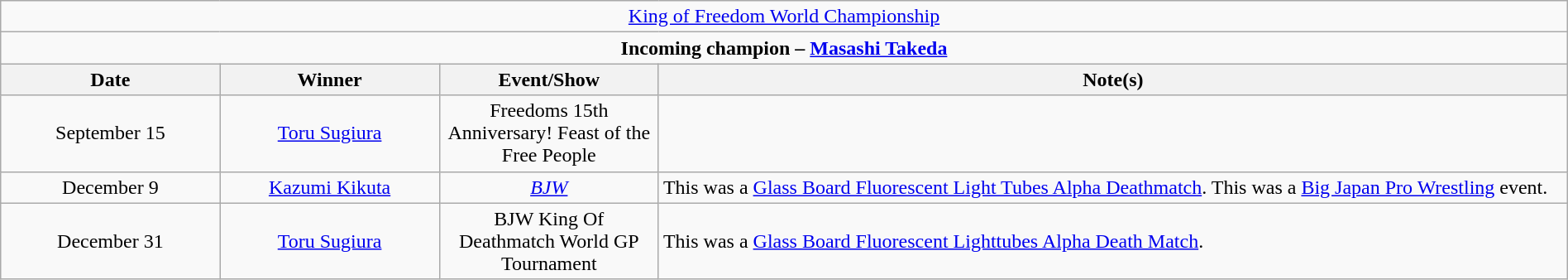<table class="wikitable" style="text-align:center; width:100%;">
<tr>
<td colspan="4" style="text-align: center;"><a href='#'>King of Freedom World Championship</a></td>
</tr>
<tr>
<td colspan="4" style="text-align: center;"><strong>Incoming champion – <a href='#'>Masashi Takeda</a></strong></td>
</tr>
<tr>
<th width=14%>Date</th>
<th width=14%>Winner</th>
<th width=14%>Event/Show</th>
<th width=58%>Note(s)</th>
</tr>
<tr>
<td>September 15</td>
<td><a href='#'>Toru Sugiura</a></td>
<td>Freedoms 15th Anniversary! Feast of the Free People</td>
<td></td>
</tr>
<tr>
<td>December 9<br></td>
<td><a href='#'>Kazumi Kikuta</a></td>
<td><em><a href='#'>BJW</a></em></td>
<td align=left>This was a <a href='#'>Glass Board Fluorescent Light Tubes Alpha Deathmatch</a>. This was a <a href='#'>Big Japan Pro Wrestling</a> event.</td>
</tr>
<tr>
<td>December 31</td>
<td><a href='#'>Toru Sugiura</a></td>
<td>BJW King Of Deathmatch World GP Tournament</td>
<td align=left>This was a <a href='#'>Glass Board Fluorescent Lighttubes Alpha Death Match</a>.</td>
</tr>
</table>
